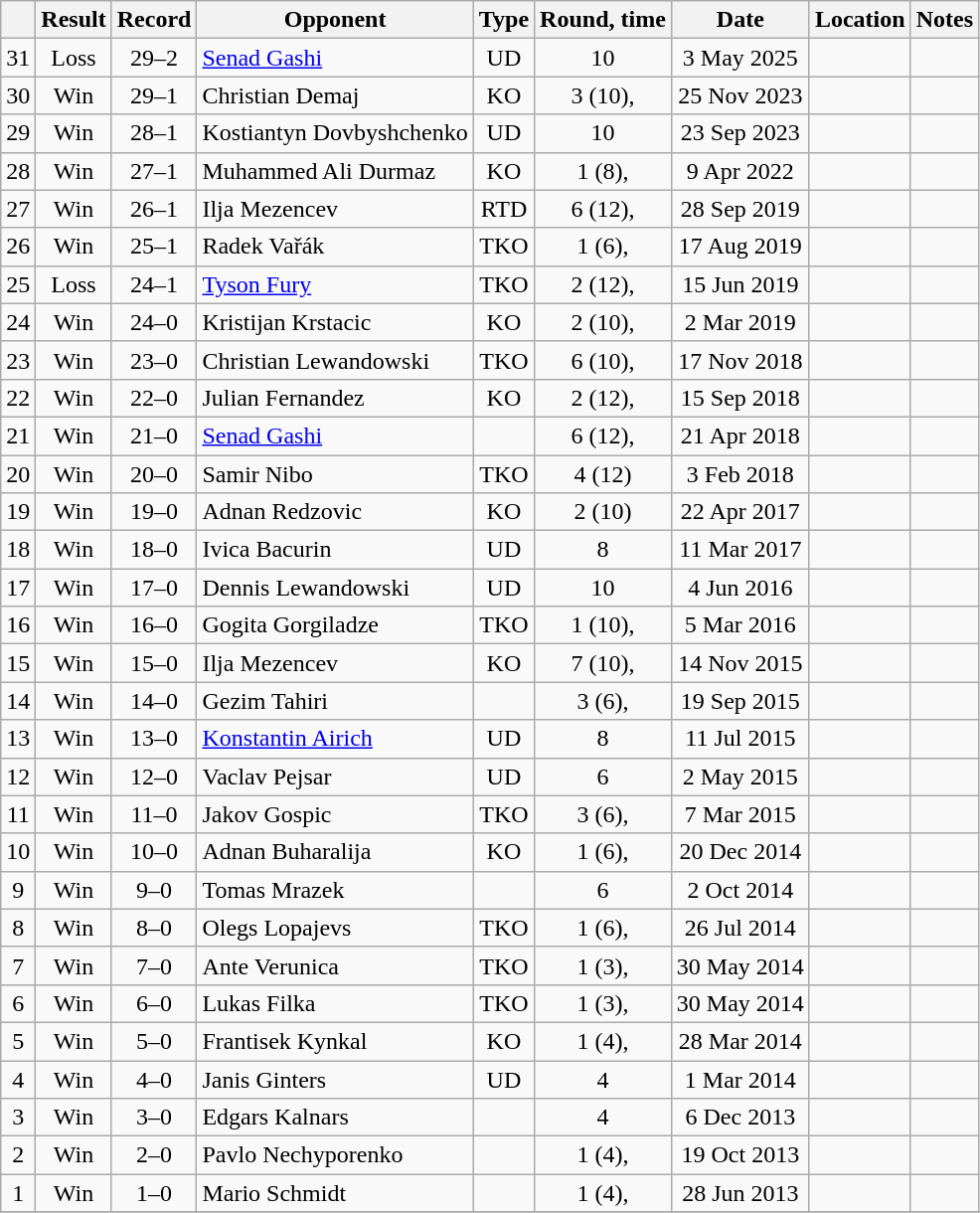<table class="wikitable" style="text-align:center">
<tr>
<th></th>
<th>Result</th>
<th>Record</th>
<th>Opponent</th>
<th>Type</th>
<th>Round, time</th>
<th>Date</th>
<th>Location</th>
<th>Notes</th>
</tr>
<tr>
<td>31</td>
<td>Loss</td>
<td>29–2</td>
<td style="text-align:left;"><a href='#'>Senad Gashi</a></td>
<td>UD</td>
<td>10</td>
<td>3 May 2025</td>
<td style="text-align:left;"></td>
<td></td>
</tr>
<tr>
<td>30</td>
<td>Win</td>
<td>29–1</td>
<td style="text-align:left;">Christian Demaj</td>
<td>KO</td>
<td>3 (10), </td>
<td>25 Nov 2023</td>
<td align=left></td>
<td></td>
</tr>
<tr>
<td>29</td>
<td>Win</td>
<td>28–1</td>
<td style="text-align:left;">Kostiantyn Dovbyshchenko</td>
<td>UD</td>
<td>10</td>
<td>23 Sep 2023</td>
<td align=left></td>
<td></td>
</tr>
<tr>
<td>28</td>
<td>Win</td>
<td>27–1</td>
<td style="text-align:left;">Muhammed Ali Durmaz</td>
<td>KO</td>
<td>1 (8), </td>
<td>9 Apr 2022</td>
<td align=left></td>
<td></td>
</tr>
<tr>
<td>27</td>
<td>Win</td>
<td>26–1</td>
<td style="text-align:left;">Ilja Mezencev</td>
<td>RTD</td>
<td>6 (12), </td>
<td>28 Sep 2019</td>
<td align=left></td>
<td align=left></td>
</tr>
<tr>
<td>26</td>
<td>Win</td>
<td>25–1</td>
<td style="text-align:left;">Radek Vařák</td>
<td>TKO</td>
<td>1 (6), </td>
<td>17 Aug 2019</td>
<td style="text-align:left;"></td>
<td></td>
</tr>
<tr>
<td>25</td>
<td>Loss</td>
<td>24–1</td>
<td style="text-align:left;"><a href='#'>Tyson Fury</a></td>
<td>TKO</td>
<td>2 (12), </td>
<td>15 Jun 2019</td>
<td style="text-align:left;"></td>
<td style="text-align:left;"></td>
</tr>
<tr>
<td>24</td>
<td>Win</td>
<td>24–0</td>
<td style="text-align:left;">Kristijan Krstacic</td>
<td>KO</td>
<td>2 (10), </td>
<td>2 Mar 2019</td>
<td style="text-align:left;"></td>
<td style="text-align:left;"></td>
</tr>
<tr>
<td>23</td>
<td>Win</td>
<td>23–0</td>
<td style="text-align:left;">Christian Lewandowski</td>
<td>TKO</td>
<td>6 (10), </td>
<td>17 Nov 2018</td>
<td style="text-align:left;"></td>
<td></td>
</tr>
<tr>
<td>22</td>
<td>Win</td>
<td>22–0</td>
<td style="text-align:left;">Julian Fernandez</td>
<td>KO</td>
<td>2 (12), </td>
<td>15 Sep 2018</td>
<td style="text-align:left;"></td>
<td style="text-align:left;"></td>
</tr>
<tr>
<td>21</td>
<td>Win</td>
<td>21–0</td>
<td style="text-align:left;"><a href='#'>Senad Gashi</a></td>
<td></td>
<td>6 (12), </td>
<td>21 Apr 2018</td>
<td style="text-align:left;"></td>
<td style="text-align:left;"></td>
</tr>
<tr>
<td>20</td>
<td>Win</td>
<td>20–0</td>
<td style="text-align:left;">Samir Nibo</td>
<td>TKO</td>
<td>4 (12) </td>
<td>3 Feb 2018</td>
<td style="text-align:left;"></td>
<td style="text-align:left;"></td>
</tr>
<tr>
<td>19</td>
<td>Win</td>
<td>19–0</td>
<td style="text-align:left;">Adnan Redzovic</td>
<td>KO</td>
<td>2 (10) </td>
<td>22 Apr 2017</td>
<td style="text-align:left;"></td>
<td style="text-align:left;"></td>
</tr>
<tr>
<td>18</td>
<td>Win</td>
<td>18–0</td>
<td style="text-align:left;">Ivica Bacurin</td>
<td>UD</td>
<td>8</td>
<td>11 Mar 2017</td>
<td style="text-align:left;"></td>
<td></td>
</tr>
<tr>
<td>17</td>
<td>Win</td>
<td>17–0</td>
<td style="text-align:left;">Dennis Lewandowski</td>
<td>UD</td>
<td>10</td>
<td>4 Jun 2016</td>
<td style="text-align:left;"></td>
<td style="text-align:left;"></td>
</tr>
<tr>
<td>16</td>
<td>Win</td>
<td>16–0</td>
<td style="text-align:left;">Gogita Gorgiladze</td>
<td>TKO</td>
<td>1 (10), </td>
<td>5 Mar 2016</td>
<td style="text-align:left;"></td>
<td style="text-align:left;"></td>
</tr>
<tr>
<td>15</td>
<td>Win</td>
<td>15–0</td>
<td style="text-align:left;">Ilja Mezencev</td>
<td>KO</td>
<td>7 (10), </td>
<td>14 Nov 2015</td>
<td style="text-align:left;"></td>
<td style="text-align:left;"></td>
</tr>
<tr>
<td>14</td>
<td>Win</td>
<td>14–0</td>
<td style="text-align:left;">Gezim Tahiri</td>
<td></td>
<td>3 (6), </td>
<td>19 Sep 2015</td>
<td style="text-align:left;"></td>
<td style="text-align:left;"></td>
</tr>
<tr>
<td>13</td>
<td>Win</td>
<td>13–0</td>
<td style="text-align:left;"><a href='#'>Konstantin Airich</a></td>
<td>UD</td>
<td>8</td>
<td>11 Jul 2015</td>
<td style="text-align:left;"></td>
<td></td>
</tr>
<tr>
<td>12</td>
<td>Win</td>
<td>12–0</td>
<td style="text-align:left;">Vaclav Pejsar</td>
<td>UD</td>
<td>6</td>
<td>2 May 2015</td>
<td style="text-align:left;"></td>
<td></td>
</tr>
<tr>
<td>11</td>
<td>Win</td>
<td>11–0</td>
<td style="text-align:left;">Jakov Gospic</td>
<td>TKO</td>
<td>3 (6), </td>
<td>7 Mar 2015</td>
<td style="text-align:left;"></td>
<td></td>
</tr>
<tr>
<td>10</td>
<td>Win</td>
<td>10–0</td>
<td style="text-align:left;">Adnan Buharalija</td>
<td>KO</td>
<td>1 (6), </td>
<td>20 Dec 2014</td>
<td style="text-align:left;"></td>
<td></td>
</tr>
<tr>
<td>9</td>
<td>Win</td>
<td>9–0</td>
<td style="text-align:left;">Tomas Mrazek</td>
<td></td>
<td>6</td>
<td>2 Oct 2014</td>
<td style="text-align:left;"></td>
<td></td>
</tr>
<tr>
<td>8</td>
<td>Win</td>
<td>8–0</td>
<td style="text-align:left;">Olegs Lopajevs</td>
<td>TKO</td>
<td>1 (6), </td>
<td>26 Jul 2014</td>
<td style="text-align:left;"></td>
<td></td>
</tr>
<tr>
<td>7</td>
<td>Win</td>
<td>7–0</td>
<td style="text-align:left;">Ante Verunica</td>
<td>TKO</td>
<td>1 (3), </td>
<td>30 May 2014</td>
<td style="text-align:left;"></td>
<td></td>
</tr>
<tr>
<td>6</td>
<td>Win</td>
<td>6–0</td>
<td style="text-align:left;">Lukas Filka</td>
<td>TKO</td>
<td>1 (3), </td>
<td>30 May 2014</td>
<td style="text-align:left;"></td>
<td></td>
</tr>
<tr>
<td>5</td>
<td>Win</td>
<td>5–0</td>
<td style="text-align:left;">Frantisek Kynkal</td>
<td>KO</td>
<td>1 (4), </td>
<td>28 Mar 2014</td>
<td style="text-align:left;"></td>
<td></td>
</tr>
<tr>
<td>4</td>
<td>Win</td>
<td>4–0</td>
<td style="text-align:left;">Janis Ginters</td>
<td>UD</td>
<td>4</td>
<td>1 Mar 2014</td>
<td style="text-align:left;"></td>
<td></td>
</tr>
<tr>
<td>3</td>
<td>Win</td>
<td>3–0</td>
<td style="text-align:left;">Edgars Kalnars</td>
<td></td>
<td>4</td>
<td>6 Dec 2013</td>
<td style="text-align:left;"></td>
<td></td>
</tr>
<tr>
<td>2</td>
<td>Win</td>
<td>2–0</td>
<td style="text-align:left;">Pavlo Nechyporenko</td>
<td></td>
<td>1 (4), </td>
<td>19 Oct 2013</td>
<td style="text-align:left;"></td>
<td></td>
</tr>
<tr>
<td>1</td>
<td>Win</td>
<td>1–0</td>
<td style="text-align:left;">Mario Schmidt</td>
<td></td>
<td>1 (4), </td>
<td>28 Jun 2013</td>
<td style="text-align:left;"></td>
<td></td>
</tr>
<tr>
</tr>
</table>
